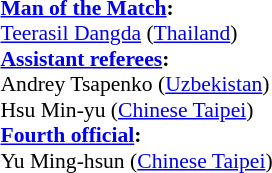<table width=50% style="font-size:90%;">
<tr>
<td><br><strong><a href='#'>Man of the Match</a>:</strong>	
<br><a href='#'>Teerasil Dangda</a> (<a href='#'>Thailand</a>)<br><strong><a href='#'>Assistant referees</a>:</strong>
<br>Andrey Tsapenko (<a href='#'>Uzbekistan</a>)
<br>Hsu Min-yu (<a href='#'>Chinese Taipei</a>)
<br><strong><a href='#'>Fourth official</a>:</strong>
<br>Yu Ming-hsun (<a href='#'>Chinese Taipei</a>)</td>
</tr>
</table>
